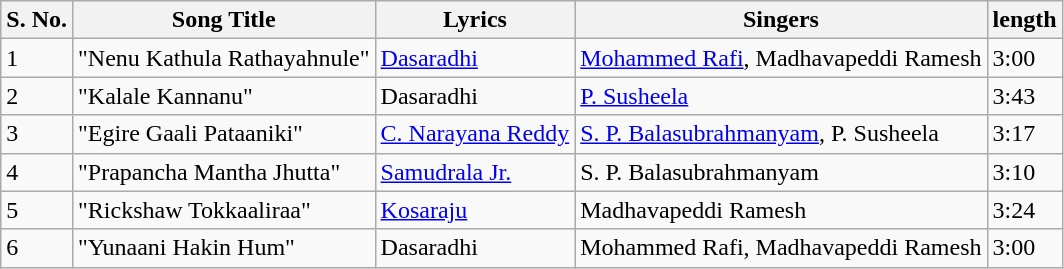<table class="wikitable">
<tr>
<th>S. No.</th>
<th>Song Title</th>
<th>Lyrics</th>
<th>Singers</th>
<th>length</th>
</tr>
<tr>
<td>1</td>
<td>"Nenu Kathula Rathayahnule"</td>
<td><a href='#'>Dasaradhi</a></td>
<td><a href='#'>Mohammed Rafi</a>, Madhavapeddi Ramesh</td>
<td>3:00</td>
</tr>
<tr>
<td>2</td>
<td>"Kalale Kannanu"</td>
<td>Dasaradhi</td>
<td><a href='#'>P. Susheela</a></td>
<td>3:43</td>
</tr>
<tr>
<td>3</td>
<td>"Egire Gaali Pataaniki"</td>
<td><a href='#'>C. Narayana Reddy</a></td>
<td><a href='#'>S. P. Balasubrahmanyam</a>, P. Susheela</td>
<td>3:17</td>
</tr>
<tr>
<td>4</td>
<td>"Prapancha Mantha Jhutta"</td>
<td><a href='#'>Samudrala Jr.</a></td>
<td>S. P. Balasubrahmanyam</td>
<td>3:10</td>
</tr>
<tr>
<td>5</td>
<td>"Rickshaw Tokkaaliraa"</td>
<td><a href='#'>Kosaraju</a></td>
<td>Madhavapeddi Ramesh</td>
<td>3:24</td>
</tr>
<tr>
<td>6</td>
<td>"Yunaani Hakin Hum"</td>
<td>Dasaradhi</td>
<td>Mohammed Rafi, Madhavapeddi Ramesh</td>
<td>3:00</td>
</tr>
</table>
